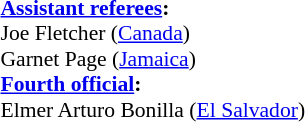<table width=50% style="font-size: 90%">
<tr>
<td><br><strong><a href='#'>Assistant referees</a>:</strong>
<br>Joe Fletcher (<a href='#'>Canada</a>)
<br>Garnet Page (<a href='#'>Jamaica</a>)
<br><strong><a href='#'>Fourth official</a>:</strong>
<br>Elmer Arturo Bonilla (<a href='#'>El Salvador</a>)</td>
</tr>
</table>
